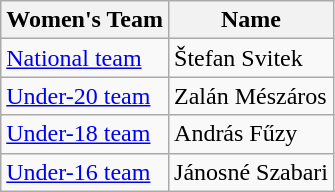<table class="wikitable">
<tr>
<th>Women's Team</th>
<th>Name</th>
</tr>
<tr>
<td><a href='#'>National team</a></td>
<td> Štefan Svitek</td>
</tr>
<tr>
<td><a href='#'>Under-20 team</a></td>
<td> Zalán Mészáros</td>
</tr>
<tr>
<td><a href='#'>Under-18 team</a></td>
<td> András Fűzy</td>
</tr>
<tr>
<td><a href='#'>Under-16 team</a></td>
<td> Jánosné Szabari</td>
</tr>
</table>
